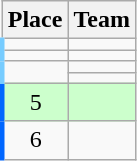<table class="wikitable" style="text-align:center; padding-bottom:0;">
<tr>
<th>Place</th>
<th style="text-align:left;">Team</th>
</tr>
<tr>
<td style="border-left:3px solid #7cf;"></td>
<td align=left></td>
</tr>
<tr>
<td style="border-left:3px solid #7cf;"></td>
<td align=left></td>
</tr>
<tr>
<td rowspan=2 style="border-left:3px solid #7cf;"></td>
<td align=left></td>
</tr>
<tr>
<td align=left></td>
</tr>
<tr bgcolor=#cfc>
<td style="border-left:3px solid #06f;">5</td>
<td align=left></td>
</tr>
<tr>
<td style="border-left:3px solid #06f;">6</td>
<td align=left></td>
</tr>
</table>
